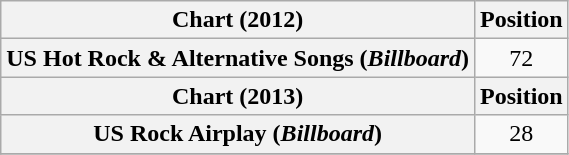<table class="wikitable sortable plainrowheaders" style="text-align:center;">
<tr>
<th>Chart (2012)</th>
<th>Position</th>
</tr>
<tr>
<th scope="row">US Hot Rock & Alternative Songs (<em>Billboard</em>)</th>
<td>72</td>
</tr>
<tr>
<th>Chart (2013)</th>
<th>Position</th>
</tr>
<tr>
<th scope="row">US Rock Airplay (<em>Billboard</em>)</th>
<td>28</td>
</tr>
<tr>
</tr>
</table>
